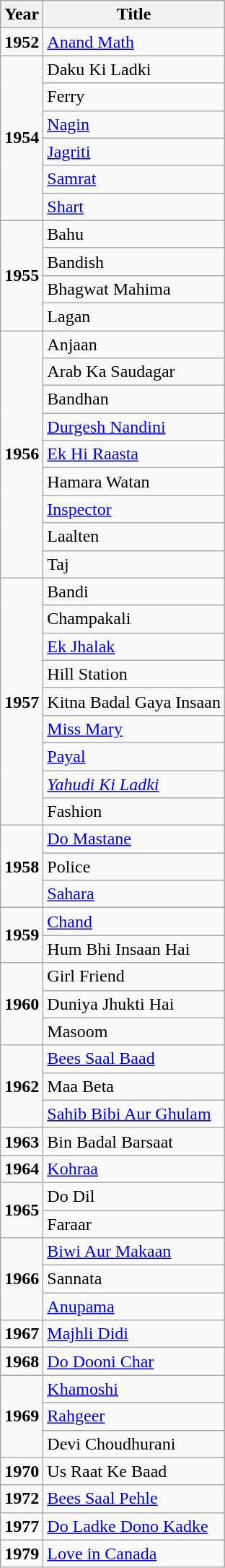<table class="wikitable sortable">
<tr style="width:60%;background:#ccc; text-align:center;">
<th>Year</th>
<th>Title</th>
</tr>
<tr>
<td><strong>1952</strong></td>
<td><a href='#'>Anand Math</a></td>
</tr>
<tr>
<td rowspan="6"><strong>1954</strong></td>
<td>Daku Ki Ladki</td>
</tr>
<tr>
<td>Ferry</td>
</tr>
<tr>
<td><a href='#'>Nagin</a></td>
</tr>
<tr>
<td><a href='#'>Jagriti</a></td>
</tr>
<tr>
<td><a href='#'>Samrat</a></td>
</tr>
<tr>
<td><a href='#'>Shart</a></td>
</tr>
<tr>
<td rowspan="4"><strong>1955</strong></td>
<td>Bahu</td>
</tr>
<tr>
<td>Bandish</td>
</tr>
<tr>
<td>Bhagwat Mahima</td>
</tr>
<tr>
<td>Lagan</td>
</tr>
<tr>
<td rowspan="9"><strong>1956</strong></td>
<td>Anjaan</td>
</tr>
<tr>
<td>Arab Ka Saudagar</td>
</tr>
<tr>
<td>Bandhan</td>
</tr>
<tr>
<td><a href='#'>Durgesh Nandini</a></td>
</tr>
<tr>
<td><a href='#'>Ek Hi Raasta</a></td>
</tr>
<tr>
<td>Hamara Watan</td>
</tr>
<tr>
<td><a href='#'>Inspector</a></td>
</tr>
<tr>
<td>Laalten</td>
</tr>
<tr>
<td>Taj</td>
</tr>
<tr>
<td rowspan="9"><strong>1957</strong></td>
<td>Bandi</td>
</tr>
<tr>
<td>Champakali</td>
</tr>
<tr>
<td><a href='#'>Ek Jhalak</a></td>
</tr>
<tr>
<td>Hill Station</td>
</tr>
<tr>
<td>Kitna Badal Gaya Insaan</td>
</tr>
<tr>
<td><a href='#'>Miss Mary</a></td>
</tr>
<tr>
<td><a href='#'>Payal</a></td>
</tr>
<tr>
<td><em><a href='#'>Yahudi Ki Ladki</a></em></td>
</tr>
<tr>
<td>Fashion</td>
</tr>
<tr>
<td rowspan="3"><strong>1958</strong></td>
<td><a href='#'>Do Mastane</a></td>
</tr>
<tr>
<td>Police</td>
</tr>
<tr>
<td><a href='#'>Sahara</a></td>
</tr>
<tr>
<td rowspan="2"><strong>1959</strong></td>
<td><a href='#'>Chand</a></td>
</tr>
<tr>
<td>Hum Bhi Insaan Hai</td>
</tr>
<tr>
<td rowspan="3"><strong>1960</strong></td>
<td>Girl Friend</td>
</tr>
<tr>
<td>Duniya Jhukti Hai</td>
</tr>
<tr>
<td>Masoom</td>
</tr>
<tr>
<td rowspan="3"><strong>1962</strong></td>
<td><a href='#'>Bees Saal Baad</a></td>
</tr>
<tr>
<td>Maa Beta</td>
</tr>
<tr>
<td><a href='#'>Sahib Bibi Aur Ghulam</a></td>
</tr>
<tr>
<td><strong>1963</strong></td>
<td>Bin Badal Barsaat</td>
</tr>
<tr>
<td><strong>1964</strong></td>
<td><a href='#'>Kohraa</a></td>
</tr>
<tr>
<td rowspan="2"><strong>1965</strong></td>
<td>Do Dil</td>
</tr>
<tr>
<td>Faraar</td>
</tr>
<tr>
<td rowspan="3"><strong>1966</strong></td>
<td><a href='#'>Biwi Aur Makaan</a></td>
</tr>
<tr>
<td>Sannata</td>
</tr>
<tr>
<td><a href='#'>Anupama</a></td>
</tr>
<tr>
<td><strong>1967</strong></td>
<td><a href='#'>Majhli Didi</a></td>
</tr>
<tr>
<td><strong>1968</strong></td>
<td><a href='#'>Do Dooni Char</a></td>
</tr>
<tr>
<td rowspan="3"><strong>1969</strong></td>
<td><a href='#'>Khamoshi</a></td>
</tr>
<tr>
<td><a href='#'>Rahgeer</a></td>
</tr>
<tr>
<td>Devi Choudhurani</td>
</tr>
<tr>
<td><strong>1970</strong></td>
<td>Us Raat Ke Baad</td>
</tr>
<tr>
<td><strong>1972</strong></td>
<td><a href='#'>Bees Saal Pehle</a></td>
</tr>
<tr>
<td><strong>1977</strong></td>
<td><a href='#'>Do Ladke Dono Kadke</a></td>
</tr>
<tr>
<td><strong>1979</strong></td>
<td><a href='#'>Love in Canada</a></td>
</tr>
</table>
